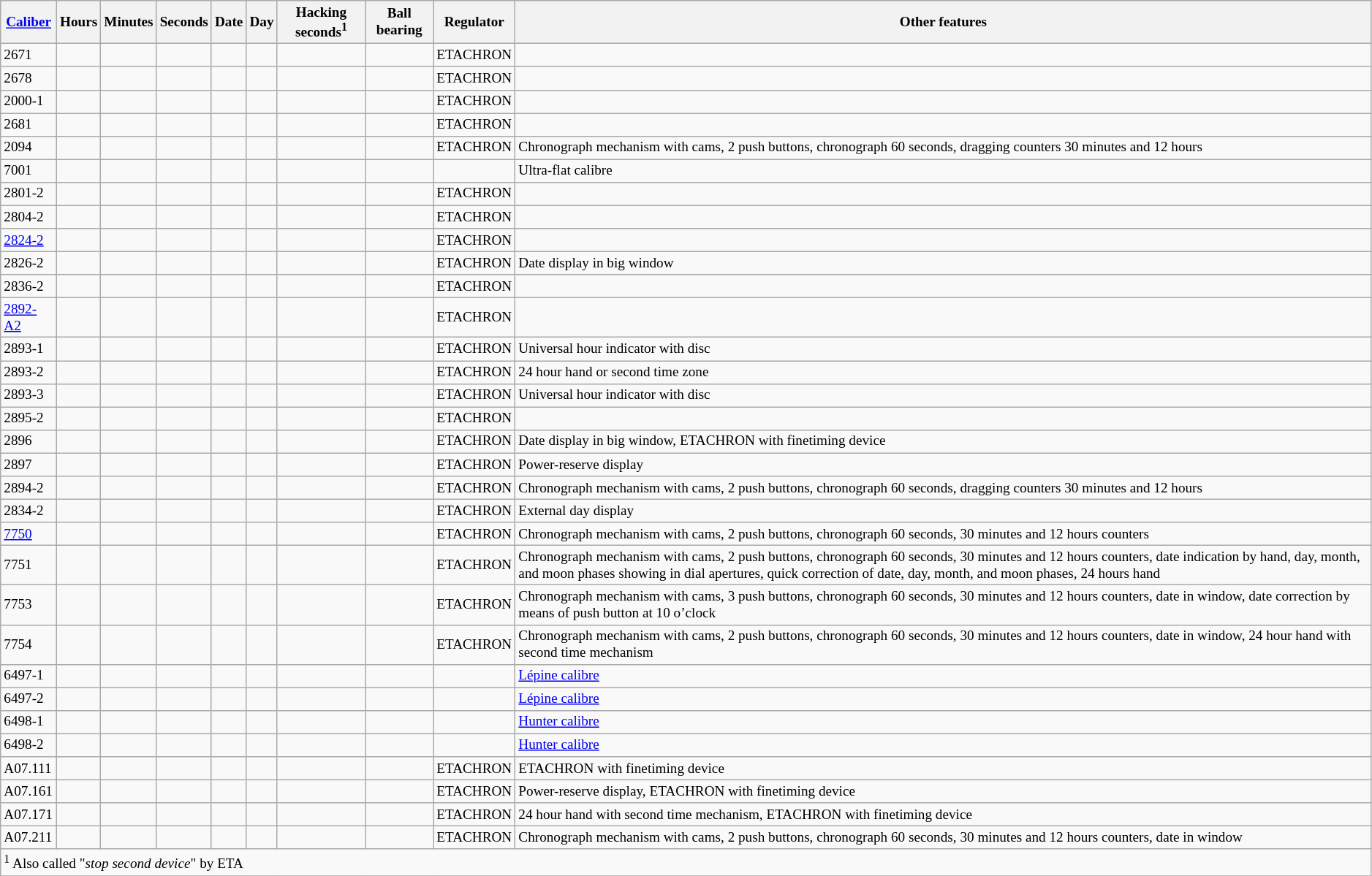<table class="wikitable sortable" style="font-size: 80%;">
<tr>
<th><a href='#'>Caliber</a></th>
<th>Hours</th>
<th>Minutes</th>
<th>Seconds</th>
<th>Date</th>
<th>Day</th>
<th>Hacking seconds<sup>1</sup></th>
<th>Ball bearing</th>
<th>Regulator</th>
<th class="unsortable">Other features</th>
</tr>
<tr>
<td>2671</td>
<td></td>
<td></td>
<td></td>
<td></td>
<td></td>
<td></td>
<td></td>
<td>ETACHRON</td>
<td></td>
</tr>
<tr>
<td>2678</td>
<td></td>
<td></td>
<td></td>
<td></td>
<td></td>
<td></td>
<td></td>
<td>ETACHRON</td>
<td></td>
</tr>
<tr>
<td>2000-1</td>
<td></td>
<td></td>
<td></td>
<td></td>
<td></td>
<td></td>
<td></td>
<td>ETACHRON</td>
<td></td>
</tr>
<tr>
<td>2681</td>
<td></td>
<td></td>
<td></td>
<td></td>
<td></td>
<td></td>
<td></td>
<td>ETACHRON</td>
<td></td>
</tr>
<tr>
<td>2094</td>
<td></td>
<td></td>
<td></td>
<td></td>
<td></td>
<td></td>
<td></td>
<td>ETACHRON</td>
<td>Chronograph mechanism with cams, 2 push buttons, chronograph 60 seconds, dragging counters 30 minutes and 12 hours</td>
</tr>
<tr>
<td>7001</td>
<td></td>
<td></td>
<td></td>
<td></td>
<td></td>
<td></td>
<td></td>
<td></td>
<td>Ultra-flat calibre</td>
</tr>
<tr>
<td>2801-2</td>
<td></td>
<td></td>
<td></td>
<td></td>
<td></td>
<td></td>
<td></td>
<td>ETACHRON</td>
<td></td>
</tr>
<tr>
<td>2804-2</td>
<td></td>
<td></td>
<td></td>
<td></td>
<td></td>
<td></td>
<td></td>
<td>ETACHRON</td>
<td></td>
</tr>
<tr>
<td><a href='#'>2824-2</a></td>
<td></td>
<td></td>
<td></td>
<td></td>
<td></td>
<td></td>
<td></td>
<td>ETACHRON</td>
<td></td>
</tr>
<tr>
<td>2826-2</td>
<td></td>
<td></td>
<td></td>
<td></td>
<td></td>
<td></td>
<td></td>
<td>ETACHRON</td>
<td>Date display in big window</td>
</tr>
<tr>
<td>2836-2</td>
<td></td>
<td></td>
<td></td>
<td></td>
<td></td>
<td></td>
<td></td>
<td>ETACHRON</td>
<td></td>
</tr>
<tr>
<td><a href='#'>2892-A2</a></td>
<td></td>
<td></td>
<td></td>
<td></td>
<td></td>
<td></td>
<td></td>
<td>ETACHRON</td>
<td></td>
</tr>
<tr>
<td>2893-1</td>
<td></td>
<td></td>
<td></td>
<td></td>
<td></td>
<td></td>
<td></td>
<td>ETACHRON</td>
<td>Universal hour indicator with disc</td>
</tr>
<tr>
<td>2893-2</td>
<td></td>
<td></td>
<td></td>
<td></td>
<td></td>
<td></td>
<td></td>
<td>ETACHRON</td>
<td>24 hour hand or second time zone</td>
</tr>
<tr>
<td>2893-3</td>
<td></td>
<td></td>
<td></td>
<td></td>
<td></td>
<td></td>
<td></td>
<td>ETACHRON</td>
<td>Universal hour indicator with disc</td>
</tr>
<tr>
<td>2895-2</td>
<td></td>
<td></td>
<td></td>
<td></td>
<td></td>
<td></td>
<td></td>
<td>ETACHRON</td>
<td></td>
</tr>
<tr>
<td>2896</td>
<td></td>
<td></td>
<td></td>
<td></td>
<td></td>
<td></td>
<td></td>
<td>ETACHRON</td>
<td>Date display in big window, ETACHRON with finetiming device</td>
</tr>
<tr>
<td>2897</td>
<td></td>
<td></td>
<td></td>
<td></td>
<td></td>
<td></td>
<td></td>
<td>ETACHRON</td>
<td>Power-reserve display</td>
</tr>
<tr>
<td>2894-2</td>
<td></td>
<td></td>
<td></td>
<td></td>
<td></td>
<td></td>
<td></td>
<td>ETACHRON</td>
<td>Chronograph mechanism with cams, 2 push buttons, chronograph 60 seconds, dragging counters 30 minutes and 12 hours</td>
</tr>
<tr>
<td>2834-2</td>
<td></td>
<td></td>
<td></td>
<td></td>
<td></td>
<td></td>
<td></td>
<td>ETACHRON</td>
<td>External day display</td>
</tr>
<tr>
<td><a href='#'>7750</a></td>
<td></td>
<td></td>
<td></td>
<td></td>
<td></td>
<td></td>
<td></td>
<td>ETACHRON</td>
<td>Chronograph mechanism with cams, 2 push buttons, chronograph 60 seconds, 30 minutes and 12 hours counters</td>
</tr>
<tr>
<td>7751</td>
<td></td>
<td></td>
<td></td>
<td></td>
<td></td>
<td></td>
<td></td>
<td>ETACHRON</td>
<td>Chronograph mechanism with cams, 2 push buttons, chronograph 60 seconds, 30 minutes and 12 hours counters, date indication by hand, day, month, and moon phases showing in dial apertures, quick correction of date, day, month, and moon phases, 24 hours hand</td>
</tr>
<tr>
<td>7753</td>
<td></td>
<td></td>
<td></td>
<td></td>
<td></td>
<td></td>
<td></td>
<td>ETACHRON</td>
<td>Chronograph mechanism with cams, 3 push buttons, chronograph 60 seconds, 30 minutes and 12 hours counters, date in window, date correction by means of push button at 10 o’clock</td>
</tr>
<tr>
<td>7754</td>
<td></td>
<td></td>
<td></td>
<td></td>
<td></td>
<td></td>
<td></td>
<td>ETACHRON</td>
<td>Chronograph mechanism with cams, 2 push buttons, chronograph 60 seconds, 30 minutes and 12 hours counters, date in window, 24 hour hand with second time mechanism</td>
</tr>
<tr>
<td>6497-1</td>
<td></td>
<td></td>
<td></td>
<td></td>
<td></td>
<td></td>
<td></td>
<td></td>
<td><a href='#'>Lépine calibre</a></td>
</tr>
<tr>
<td>6497-2</td>
<td></td>
<td></td>
<td></td>
<td></td>
<td></td>
<td></td>
<td></td>
<td></td>
<td><a href='#'>Lépine calibre</a></td>
</tr>
<tr>
<td>6498-1</td>
<td></td>
<td></td>
<td></td>
<td></td>
<td></td>
<td></td>
<td></td>
<td></td>
<td><a href='#'>Hunter calibre</a></td>
</tr>
<tr>
<td>6498-2</td>
<td></td>
<td></td>
<td></td>
<td></td>
<td></td>
<td></td>
<td></td>
<td></td>
<td><a href='#'>Hunter calibre</a></td>
</tr>
<tr>
<td>A07.111</td>
<td></td>
<td></td>
<td></td>
<td></td>
<td></td>
<td></td>
<td></td>
<td>ETACHRON</td>
<td>ETACHRON with finetiming device</td>
</tr>
<tr>
<td>A07.161</td>
<td></td>
<td></td>
<td></td>
<td></td>
<td></td>
<td></td>
<td></td>
<td>ETACHRON</td>
<td>Power-reserve display, ETACHRON with finetiming device</td>
</tr>
<tr>
<td>A07.171</td>
<td></td>
<td></td>
<td></td>
<td></td>
<td></td>
<td></td>
<td></td>
<td>ETACHRON</td>
<td>24 hour hand with second time mechanism, ETACHRON with finetiming device</td>
</tr>
<tr>
<td>A07.211</td>
<td></td>
<td></td>
<td></td>
<td></td>
<td></td>
<td></td>
<td></td>
<td>ETACHRON</td>
<td>Chronograph mechanism with cams, 2 push buttons, chronograph 60 seconds, 30 minutes and 12 hours counters, date in window</td>
</tr>
<tr>
<td colspan=10><sup>1</sup> Also called "<em>stop second device</em>" by ETA</td>
</tr>
<tr>
</tr>
</table>
